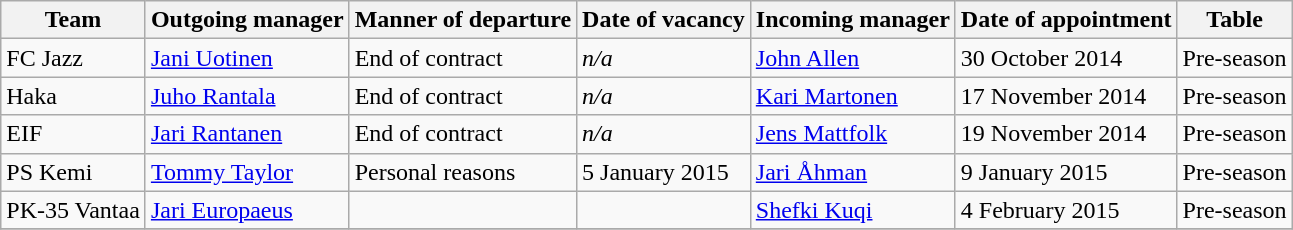<table class="wikitable">
<tr>
<th>Team</th>
<th>Outgoing manager</th>
<th>Manner of departure</th>
<th>Date of vacancy</th>
<th>Incoming manager</th>
<th>Date of appointment</th>
<th>Table</th>
</tr>
<tr>
<td>FC Jazz</td>
<td> <a href='#'>Jani Uotinen</a></td>
<td>End of contract</td>
<td><em>n/a</em></td>
<td> <a href='#'>John Allen</a></td>
<td>30 October 2014</td>
<td>Pre-season</td>
</tr>
<tr>
<td>Haka</td>
<td> <a href='#'>Juho Rantala</a></td>
<td>End of contract</td>
<td><em>n/a</em></td>
<td> <a href='#'>Kari Martonen</a></td>
<td>17 November 2014</td>
<td>Pre-season</td>
</tr>
<tr>
<td>EIF</td>
<td> <a href='#'>Jari Rantanen</a></td>
<td>End of contract</td>
<td><em>n/a</em></td>
<td> <a href='#'>Jens Mattfolk</a></td>
<td>19 November 2014</td>
<td>Pre-season</td>
</tr>
<tr>
<td>PS Kemi</td>
<td> <a href='#'>Tommy Taylor</a></td>
<td>Personal reasons</td>
<td>5 January 2015</td>
<td> <a href='#'>Jari Åhman</a></td>
<td>9 January 2015</td>
<td>Pre-season</td>
</tr>
<tr>
<td>PK-35 Vantaa</td>
<td> <a href='#'>Jari Europaeus</a></td>
<td></td>
<td></td>
<td> <a href='#'>Shefki Kuqi</a></td>
<td>4 February 2015</td>
<td>Pre-season</td>
</tr>
<tr>
</tr>
</table>
